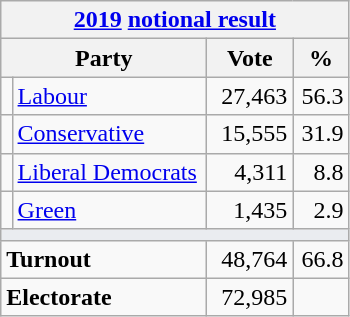<table class="wikitable">
<tr>
<th colspan="4"><a href='#'>2019</a> <a href='#'>notional result</a></th>
</tr>
<tr>
<th bgcolor="#DDDDFF" width="130px" colspan="2">Party</th>
<th bgcolor="#DDDDFF" width="50px">Vote</th>
<th bgcolor="#DDDDFF" width="30px">%</th>
</tr>
<tr>
<td></td>
<td><a href='#'>Labour</a></td>
<td align=right>27,463</td>
<td align=right>56.3</td>
</tr>
<tr>
<td></td>
<td><a href='#'>Conservative</a></td>
<td align=right>15,555</td>
<td align=right>31.9</td>
</tr>
<tr>
<td></td>
<td><a href='#'>Liberal Democrats</a></td>
<td align=right>4,311</td>
<td align=right>8.8</td>
</tr>
<tr>
<td></td>
<td><a href='#'>Green</a></td>
<td align=right>1,435</td>
<td align=right>2.9</td>
</tr>
<tr>
<td colspan="4" bgcolor="#EAECF0"></td>
</tr>
<tr>
<td colspan="2"><strong>Turnout</strong></td>
<td align=right>48,764</td>
<td align=right>66.8</td>
</tr>
<tr>
<td colspan="2"><strong>Electorate</strong></td>
<td align=right>72,985</td>
</tr>
</table>
